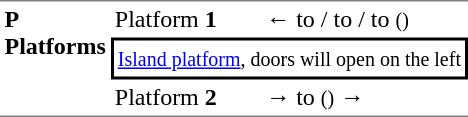<table table border=0 cellspacing=0 cellpadding=3>
<tr>
<td style="border-bottom:solid 1px gray;border-top:solid 1px gray;" rowspan=3 valign=top><strong>P<br>Platforms</strong></td>
<td style="border-top:solid 1px gray;">Platform <strong>1</strong></td>
<td style="border-top:solid 1px gray;">←  to  /  to  /  to  <small>()</small></td>
</tr>
<tr>
<td style="border-bottom:solid 2px black;border-top:solid 2px black;border-right:solid 2px black;border-left:solid 2px black;text-align:center;" colspan=2><small><a href='#'>Island platform</a>, doors will open on the left</small></td>
</tr>
<tr>
<td style="border-bottom:solid 1px gray;">Platform <strong>2</strong></td>
<td style="border-bottom:solid 1px gray;"><span>→</span>    to  <small>()</small> →</td>
</tr>
</table>
